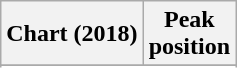<table class="wikitable sortable plainrowheaders" style="text-align:center">
<tr>
<th scope="col">Chart (2018)</th>
<th scope="col">Peak<br>position</th>
</tr>
<tr>
</tr>
<tr>
</tr>
<tr>
</tr>
<tr>
</tr>
<tr>
</tr>
</table>
